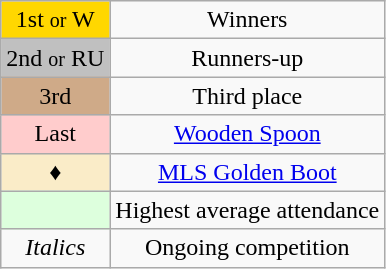<table class="wikitable" style="text-align:center">
<tr>
<td style=background:gold>1st <small>or</small> W</td>
<td>Winners</td>
</tr>
<tr>
<td style=background:silver>2nd <small>or</small> RU</td>
<td>Runners-up</td>
</tr>
<tr>
<td style=background:#CFAA88>3rd</td>
<td>Third place</td>
</tr>
<tr>
<td style=background:#FFCCCC>Last</td>
<td><a href='#'>Wooden Spoon</a></td>
</tr>
<tr>
<td style=background:#FAECC8;">♦</td>
<td><a href='#'>MLS Golden Boot</a></td>
</tr>
<tr>
<td style="background:#dfd;"> </td>
<td>Highest average attendance</td>
</tr>
<tr>
<td><em>Italics</em></td>
<td>Ongoing competition</td>
</tr>
</table>
